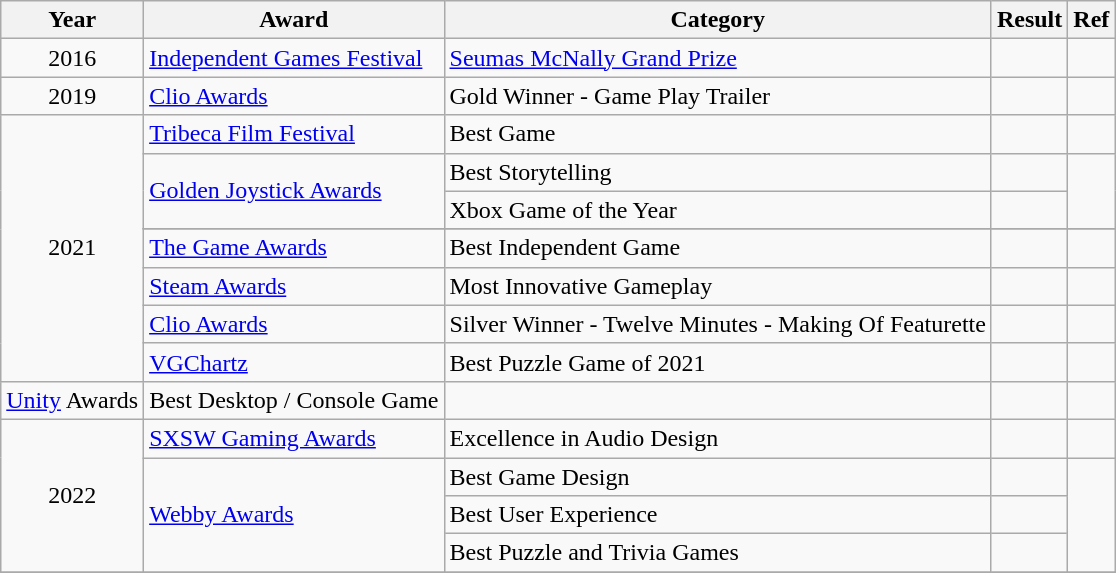<table class="wikitable sortable">
<tr>
<th>Year</th>
<th>Award</th>
<th>Category</th>
<th>Result</th>
<th>Ref</th>
</tr>
<tr>
<td rowspan="1" style="text-align:center;">2016</td>
<td><a href='#'>Independent Games Festival</a></td>
<td><a href='#'>Seumas McNally Grand Prize</a></td>
<td></td>
<td style="text-align:center;"></td>
</tr>
<tr>
<td rowspan="1" style="text-align:center;">2019</td>
<td><a href='#'>Clio Awards</a></td>
<td>Gold Winner - Game Play Trailer</td>
<td></td>
<td style="text-align:center;"></td>
</tr>
<tr>
<td rowspan="8" style="text-align:center;">2021</td>
<td><a href='#'>Tribeca Film Festival</a></td>
<td>Best Game</td>
<td></td>
<td style="text-align:center;"></td>
</tr>
<tr>
<td rowspan="2"><a href='#'>Golden Joystick Awards</a></td>
<td>Best Storytelling</td>
<td></td>
<td rowspan="2" style="text-align:center;"></td>
</tr>
<tr>
<td>Xbox Game of the Year</td>
<td></td>
</tr>
<tr>
</tr>
<tr>
<td><a href='#'>The Game Awards</a></td>
<td>Best Independent Game</td>
<td></td>
<td style="text-align:center;"></td>
</tr>
<tr>
<td><a href='#'>Steam Awards</a></td>
<td>Most Innovative Gameplay</td>
<td></td>
<td style="text-align:center;"></td>
</tr>
<tr>
<td><a href='#'>Clio Awards</a></td>
<td>Silver Winner - Twelve Minutes - Making Of Featurette</td>
<td></td>
<td style="text-align:center;"></td>
</tr>
<tr>
<td><a href='#'>VGChartz</a></td>
<td>Best Puzzle Game of 2021</td>
<td></td>
<td style="text-align:center;"></td>
</tr>
<tr>
<td><a href='#'>Unity</a> Awards</td>
<td>Best Desktop / Console Game</td>
<td></td>
<td style="text-align:center;"></td>
</tr>
<tr>
<td rowspan="4" style="text-align:center;">2022</td>
<td><a href='#'>SXSW Gaming Awards</a></td>
<td>Excellence in Audio Design</td>
<td></td>
<td style="text-align:center;"></td>
</tr>
<tr>
<td rowspan="3"><a href='#'>Webby Awards</a></td>
<td>Best Game Design</td>
<td></td>
<td rowspan="3" style="text-align:center;"></td>
</tr>
<tr>
<td>Best User Experience</td>
<td></td>
</tr>
<tr>
<td>Best Puzzle and Trivia Games</td>
<td></td>
</tr>
<tr>
</tr>
</table>
